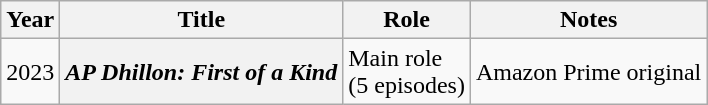<table class="wikitable plainrowheaders">
<tr>
<th>Year</th>
<th>Title</th>
<th>Role</th>
<th>Notes</th>
</tr>
<tr>
<td>2023</td>
<th scope="row"><em>AP Dhillon: First of a Kind</em></th>
<td>Main role <br>(5 episodes)</td>
<td>Amazon Prime original</td>
</tr>
</table>
